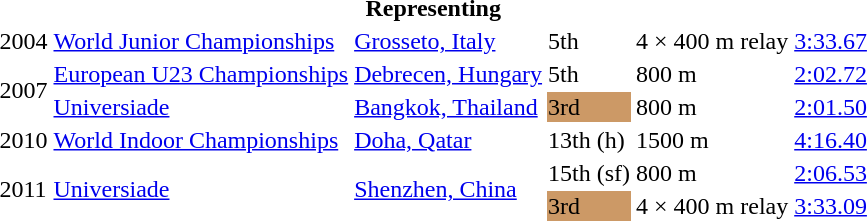<table>
<tr>
<th colspan="6">Representing </th>
</tr>
<tr>
<td>2004</td>
<td><a href='#'>World Junior Championships</a></td>
<td><a href='#'>Grosseto, Italy</a></td>
<td>5th</td>
<td>4 × 400 m relay</td>
<td><a href='#'>3:33.67</a></td>
</tr>
<tr>
<td rowspan=2>2007</td>
<td><a href='#'>European U23 Championships</a></td>
<td><a href='#'>Debrecen, Hungary</a></td>
<td>5th</td>
<td>800 m</td>
<td><a href='#'>2:02.72</a></td>
</tr>
<tr>
<td><a href='#'>Universiade</a></td>
<td><a href='#'>Bangkok, Thailand</a></td>
<td bgcolor=cc9966>3rd</td>
<td>800 m</td>
<td><a href='#'>2:01.50</a></td>
</tr>
<tr>
<td>2010</td>
<td><a href='#'>World Indoor Championships</a></td>
<td><a href='#'>Doha, Qatar</a></td>
<td>13th (h)</td>
<td>1500 m</td>
<td><a href='#'>4:16.40</a></td>
</tr>
<tr>
<td rowspan=2>2011</td>
<td rowspan=2><a href='#'>Universiade</a></td>
<td rowspan=2><a href='#'>Shenzhen, China</a></td>
<td>15th (sf)</td>
<td>800 m</td>
<td><a href='#'>2:06.53</a></td>
</tr>
<tr>
<td bgcolor=cc9966>3rd</td>
<td>4 × 400 m relay</td>
<td><a href='#'>3:33.09</a></td>
</tr>
</table>
